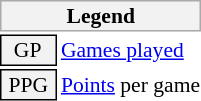<table class="toccolours" style="font-size: 90%; white-space: nowrap;">
<tr>
<th colspan="6" style="background-color: #F2F2F2; border: 1px solid #AAAAAA;">Legend</th>
</tr>
<tr>
<td style="background-color: #F2F2F2; border: 1px solid black;">  GP</td>
<td><a href='#'>Games played</a></td>
</tr>
<tr>
<td style="background-color: #F2F2F2; border: 1px solid black"> PPG </td>
<td><a href='#'>Points</a> per game</td>
</tr>
<tr>
</tr>
</table>
